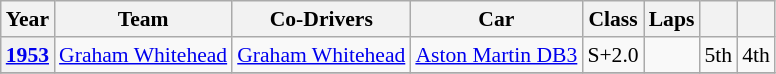<table class="wikitable" style="text-align:center; font-size:90%">
<tr>
<th>Year</th>
<th>Team</th>
<th>Co-Drivers</th>
<th>Car</th>
<th>Class</th>
<th>Laps</th>
<th></th>
<th></th>
</tr>
<tr>
<th><a href='#'>1953</a></th>
<td align="left"> <a href='#'>Graham Whitehead</a></td>
<td align="left"> <a href='#'>Graham Whitehead</a></td>
<td align="left"><a href='#'>Aston Martin DB3</a></td>
<td>S+2.0</td>
<td></td>
<td>5th</td>
<td>4th</td>
</tr>
<tr>
</tr>
</table>
